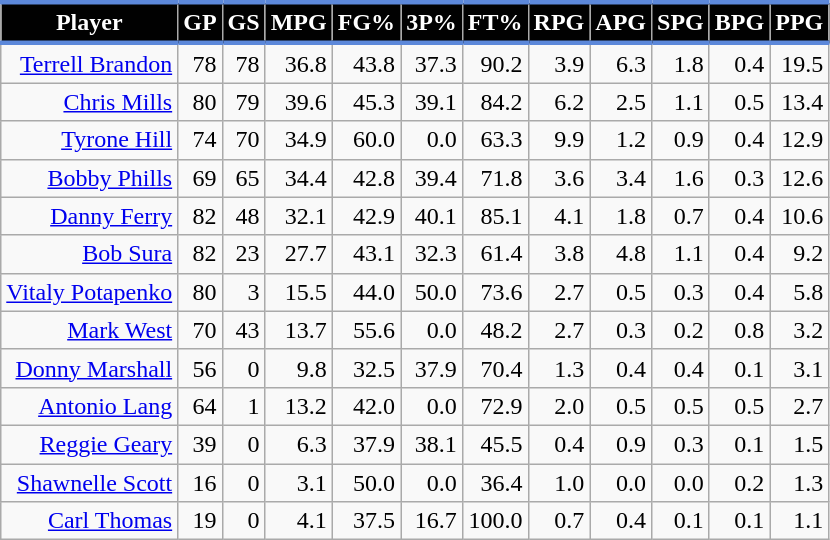<table class="wikitable sortable" style="text-align:right;">
<tr>
<th style="background:#010101; color:#FFFFFF; border-top:#5C88DA 3px solid; border-bottom:#5C88DA 3px solid;">Player</th>
<th style="background:#010101; color:#FFFFFF; border-top:#5C88DA 3px solid; border-bottom:#5C88DA 3px solid;">GP</th>
<th style="background:#010101; color:#FFFFFF; border-top:#5C88DA 3px solid; border-bottom:#5C88DA 3px solid;">GS</th>
<th style="background:#010101; color:#FFFFFF; border-top:#5C88DA 3px solid; border-bottom:#5C88DA 3px solid;">MPG</th>
<th style="background:#010101; color:#FFFFFF; border-top:#5C88DA 3px solid; border-bottom:#5C88DA 3px solid;">FG%</th>
<th style="background:#010101; color:#FFFFFF; border-top:#5C88DA 3px solid; border-bottom:#5C88DA 3px solid;">3P%</th>
<th style="background:#010101; color:#FFFFFF; border-top:#5C88DA 3px solid; border-bottom:#5C88DA 3px solid;">FT%</th>
<th style="background:#010101; color:#FFFFFF; border-top:#5C88DA 3px solid; border-bottom:#5C88DA 3px solid;">RPG</th>
<th style="background:#010101; color:#FFFFFF; border-top:#5C88DA 3px solid; border-bottom:#5C88DA 3px solid;">APG</th>
<th style="background:#010101; color:#FFFFFF; border-top:#5C88DA 3px solid; border-bottom:#5C88DA 3px solid;">SPG</th>
<th style="background:#010101; color:#FFFFFF; border-top:#5C88DA 3px solid; border-bottom:#5C88DA 3px solid;">BPG</th>
<th style="background:#010101; color:#FFFFFF; border-top:#5C88DA 3px solid; border-bottom:#5C88DA 3px solid;">PPG</th>
</tr>
<tr>
<td><a href='#'>Terrell Brandon</a></td>
<td>78</td>
<td>78</td>
<td>36.8</td>
<td>43.8</td>
<td>37.3</td>
<td>90.2</td>
<td>3.9</td>
<td>6.3</td>
<td>1.8</td>
<td>0.4</td>
<td>19.5</td>
</tr>
<tr>
<td><a href='#'>Chris Mills</a></td>
<td>80</td>
<td>79</td>
<td>39.6</td>
<td>45.3</td>
<td>39.1</td>
<td>84.2</td>
<td>6.2</td>
<td>2.5</td>
<td>1.1</td>
<td>0.5</td>
<td>13.4</td>
</tr>
<tr>
<td><a href='#'>Tyrone Hill</a></td>
<td>74</td>
<td>70</td>
<td>34.9</td>
<td>60.0</td>
<td>0.0</td>
<td>63.3</td>
<td>9.9</td>
<td>1.2</td>
<td>0.9</td>
<td>0.4</td>
<td>12.9</td>
</tr>
<tr>
<td><a href='#'>Bobby Phills</a></td>
<td>69</td>
<td>65</td>
<td>34.4</td>
<td>42.8</td>
<td>39.4</td>
<td>71.8</td>
<td>3.6</td>
<td>3.4</td>
<td>1.6</td>
<td>0.3</td>
<td>12.6</td>
</tr>
<tr>
<td><a href='#'>Danny Ferry</a></td>
<td>82</td>
<td>48</td>
<td>32.1</td>
<td>42.9</td>
<td>40.1</td>
<td>85.1</td>
<td>4.1</td>
<td>1.8</td>
<td>0.7</td>
<td>0.4</td>
<td>10.6</td>
</tr>
<tr>
<td><a href='#'>Bob Sura</a></td>
<td>82</td>
<td>23</td>
<td>27.7</td>
<td>43.1</td>
<td>32.3</td>
<td>61.4</td>
<td>3.8</td>
<td>4.8</td>
<td>1.1</td>
<td>0.4</td>
<td>9.2</td>
</tr>
<tr>
<td><a href='#'>Vitaly Potapenko</a></td>
<td>80</td>
<td>3</td>
<td>15.5</td>
<td>44.0</td>
<td>50.0</td>
<td>73.6</td>
<td>2.7</td>
<td>0.5</td>
<td>0.3</td>
<td>0.4</td>
<td>5.8</td>
</tr>
<tr>
<td><a href='#'>Mark West</a></td>
<td>70</td>
<td>43</td>
<td>13.7</td>
<td>55.6</td>
<td>0.0</td>
<td>48.2</td>
<td>2.7</td>
<td>0.3</td>
<td>0.2</td>
<td>0.8</td>
<td>3.2</td>
</tr>
<tr>
<td><a href='#'>Donny Marshall</a></td>
<td>56</td>
<td>0</td>
<td>9.8</td>
<td>32.5</td>
<td>37.9</td>
<td>70.4</td>
<td>1.3</td>
<td>0.4</td>
<td>0.4</td>
<td>0.1</td>
<td>3.1</td>
</tr>
<tr>
<td><a href='#'>Antonio Lang</a></td>
<td>64</td>
<td>1</td>
<td>13.2</td>
<td>42.0</td>
<td>0.0</td>
<td>72.9</td>
<td>2.0</td>
<td>0.5</td>
<td>0.5</td>
<td>0.5</td>
<td>2.7</td>
</tr>
<tr>
<td><a href='#'>Reggie Geary</a></td>
<td>39</td>
<td>0</td>
<td>6.3</td>
<td>37.9</td>
<td>38.1</td>
<td>45.5</td>
<td>0.4</td>
<td>0.9</td>
<td>0.3</td>
<td>0.1</td>
<td>1.5</td>
</tr>
<tr>
<td><a href='#'>Shawnelle Scott</a></td>
<td>16</td>
<td>0</td>
<td>3.1</td>
<td>50.0</td>
<td>0.0</td>
<td>36.4</td>
<td>1.0</td>
<td>0.0</td>
<td>0.0</td>
<td>0.2</td>
<td>1.3</td>
</tr>
<tr>
<td><a href='#'>Carl Thomas</a></td>
<td>19</td>
<td>0</td>
<td>4.1</td>
<td>37.5</td>
<td>16.7</td>
<td>100.0</td>
<td>0.7</td>
<td>0.4</td>
<td>0.1</td>
<td>0.1</td>
<td>1.1</td>
</tr>
</table>
